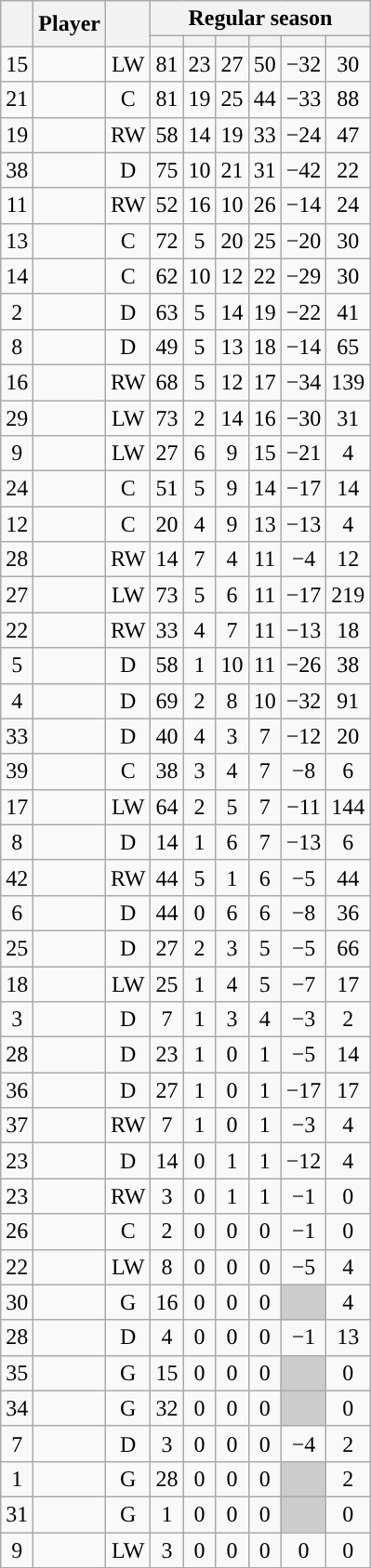<table class="wikitable sortable plainrowheaders" style="text-align:center;">
<tr>
<th scope="col" data-sort-type="number" rowspan="2"></th>
<th scope="col" rowspan="2">Player</th>
<th scope="col" rowspan="2"></th>
<th scope=colgroup colspan=6>Regular season</th>
</tr>
<tr>
<th scope="col" data-sort-type="number"></th>
<th scope="col" data-sort-type="number"></th>
<th scope="col" data-sort-type="number"></th>
<th scope="col" data-sort-type="number"></th>
<th scope="col" data-sort-type="number"></th>
<th scope="col" data-sort-type="number"></th>
</tr>
<tr>
<td scope="row">15</td>
<td align="left"></td>
<td>LW</td>
<td>81</td>
<td>23</td>
<td>27</td>
<td>50</td>
<td>−32</td>
<td>30</td>
</tr>
<tr>
<td scope="row">21</td>
<td align="left"></td>
<td>C</td>
<td>81</td>
<td>19</td>
<td>25</td>
<td>44</td>
<td>−33</td>
<td>88</td>
</tr>
<tr>
<td scope="row">19</td>
<td align="left"></td>
<td>RW</td>
<td>58</td>
<td>14</td>
<td>19</td>
<td>33</td>
<td>−24</td>
<td>47</td>
</tr>
<tr>
<td scope="row">38</td>
<td align="left"></td>
<td>D</td>
<td>75</td>
<td>10</td>
<td>21</td>
<td>31</td>
<td>−42</td>
<td>22</td>
</tr>
<tr>
<td scope="row">11</td>
<td align="left"></td>
<td>RW</td>
<td>52</td>
<td>16</td>
<td>10</td>
<td>26</td>
<td>−14</td>
<td>24</td>
</tr>
<tr>
<td scope="row">13</td>
<td align="left"></td>
<td>C</td>
<td>72</td>
<td>5</td>
<td>20</td>
<td>25</td>
<td>−20</td>
<td>30</td>
</tr>
<tr>
<td scope="row">14</td>
<td align="left"></td>
<td>C</td>
<td>62</td>
<td>10</td>
<td>12</td>
<td>22</td>
<td>−29</td>
<td>30</td>
</tr>
<tr>
<td scope="row">2</td>
<td align="left"></td>
<td>D</td>
<td>63</td>
<td>5</td>
<td>14</td>
<td>19</td>
<td>−22</td>
<td>41</td>
</tr>
<tr>
<td scope="row">8</td>
<td align="left"></td>
<td>D</td>
<td>49</td>
<td>5</td>
<td>13</td>
<td>18</td>
<td>−14</td>
<td>65</td>
</tr>
<tr>
<td scope="row">16</td>
<td align="left"></td>
<td>RW</td>
<td>68</td>
<td>5</td>
<td>12</td>
<td>17</td>
<td>−34</td>
<td>139</td>
</tr>
<tr>
<td scope="row">29</td>
<td align="left"></td>
<td>LW</td>
<td>73</td>
<td>2</td>
<td>14</td>
<td>16</td>
<td>−30</td>
<td>31</td>
</tr>
<tr>
<td scope="row">9</td>
<td align="left"></td>
<td>LW</td>
<td>27</td>
<td>6</td>
<td>9</td>
<td>15</td>
<td>−21</td>
<td>4</td>
</tr>
<tr>
<td scope="row">24</td>
<td align="left"></td>
<td>C</td>
<td>51</td>
<td>5</td>
<td>9</td>
<td>14</td>
<td>−17</td>
<td>14</td>
</tr>
<tr>
<td scope="row">12</td>
<td align="left"></td>
<td>C</td>
<td>20</td>
<td>4</td>
<td>9</td>
<td>13</td>
<td>−13</td>
<td>4</td>
</tr>
<tr>
<td scope="row">28</td>
<td align="left"></td>
<td>RW</td>
<td>14</td>
<td>7</td>
<td>4</td>
<td>11</td>
<td>−4</td>
<td>12</td>
</tr>
<tr>
<td scope="row">27</td>
<td align="left"></td>
<td>LW</td>
<td>73</td>
<td>5</td>
<td>6</td>
<td>11</td>
<td>−17</td>
<td>219</td>
</tr>
<tr>
<td scope="row">22</td>
<td align="left"></td>
<td>RW</td>
<td>33</td>
<td>4</td>
<td>7</td>
<td>11</td>
<td>−13</td>
<td>18</td>
</tr>
<tr>
<td scope="row">5</td>
<td align="left"></td>
<td>D</td>
<td>58</td>
<td>1</td>
<td>10</td>
<td>11</td>
<td>−26</td>
<td>38</td>
</tr>
<tr>
<td scope="row">4</td>
<td align="left"></td>
<td>D</td>
<td>69</td>
<td>2</td>
<td>8</td>
<td>10</td>
<td>−32</td>
<td>91</td>
</tr>
<tr>
<td scope="row">33</td>
<td align="left"></td>
<td>D</td>
<td>40</td>
<td>4</td>
<td>3</td>
<td>7</td>
<td>−12</td>
<td>20</td>
</tr>
<tr>
<td scope="row">39</td>
<td align="left"></td>
<td>C</td>
<td>38</td>
<td>3</td>
<td>4</td>
<td>7</td>
<td>−8</td>
<td>6</td>
</tr>
<tr>
<td scope="row">17</td>
<td align="left"></td>
<td>LW</td>
<td>64</td>
<td>2</td>
<td>5</td>
<td>7</td>
<td>−11</td>
<td>144</td>
</tr>
<tr>
<td scope="row">8</td>
<td align="left"></td>
<td>D</td>
<td>14</td>
<td>1</td>
<td>6</td>
<td>7</td>
<td>−13</td>
<td>6</td>
</tr>
<tr>
<td scope="row">42</td>
<td align="left"></td>
<td>RW</td>
<td>44</td>
<td>5</td>
<td>1</td>
<td>6</td>
<td>−5</td>
<td>44</td>
</tr>
<tr>
<td scope="row">6</td>
<td align="left"></td>
<td>D</td>
<td>44</td>
<td>0</td>
<td>6</td>
<td>6</td>
<td>−8</td>
<td>36</td>
</tr>
<tr>
<td scope="row">25</td>
<td align="left"></td>
<td>D</td>
<td>27</td>
<td>2</td>
<td>3</td>
<td>5</td>
<td>−5</td>
<td>66</td>
</tr>
<tr>
<td scope="row">18</td>
<td align="left"></td>
<td>LW</td>
<td>25</td>
<td>1</td>
<td>4</td>
<td>5</td>
<td>−7</td>
<td>17</td>
</tr>
<tr>
<td scope="row">3</td>
<td align="left"></td>
<td>D</td>
<td>7</td>
<td>1</td>
<td>3</td>
<td>4</td>
<td>−3</td>
<td>2</td>
</tr>
<tr>
<td scope="row">28</td>
<td align="left"></td>
<td>D</td>
<td>23</td>
<td>1</td>
<td>0</td>
<td>1</td>
<td>−5</td>
<td>14</td>
</tr>
<tr>
<td scope="row">36</td>
<td align="left"></td>
<td>D</td>
<td>27</td>
<td>1</td>
<td>0</td>
<td>1</td>
<td>−17</td>
<td>17</td>
</tr>
<tr>
<td scope="row">37</td>
<td align="left"></td>
<td>RW</td>
<td>7</td>
<td>1</td>
<td>0</td>
<td>1</td>
<td>−3</td>
<td>4</td>
</tr>
<tr>
<td scope="row">23</td>
<td align="left"></td>
<td>D</td>
<td>14</td>
<td>0</td>
<td>1</td>
<td>1</td>
<td>−12</td>
<td>4</td>
</tr>
<tr>
<td scope="row">23</td>
<td align="left"></td>
<td>RW</td>
<td>3</td>
<td>0</td>
<td>1</td>
<td>1</td>
<td>−1</td>
<td>0</td>
</tr>
<tr>
<td scope="row">26</td>
<td align="left"></td>
<td>C</td>
<td>2</td>
<td>0</td>
<td>0</td>
<td>0</td>
<td>−1</td>
<td>0</td>
</tr>
<tr>
<td scope="row">22</td>
<td align="left"></td>
<td>LW</td>
<td>8</td>
<td>0</td>
<td>0</td>
<td>0</td>
<td>−5</td>
<td>4</td>
</tr>
<tr>
<td scope="row">30</td>
<td align="left"></td>
<td>G</td>
<td>16</td>
<td>0</td>
<td>0</td>
<td>0</td>
<td style="background:#ccc"></td>
<td>4</td>
</tr>
<tr>
<td scope="row">28</td>
<td align="left"></td>
<td>D</td>
<td>4</td>
<td>0</td>
<td>0</td>
<td>0</td>
<td>−1</td>
<td>13</td>
</tr>
<tr>
<td scope="row">35</td>
<td align="left"></td>
<td>G</td>
<td>15</td>
<td>0</td>
<td>0</td>
<td>0</td>
<td style="background:#ccc"></td>
<td>0</td>
</tr>
<tr>
<td scope="row">34</td>
<td align="left"></td>
<td>G</td>
<td>32</td>
<td>0</td>
<td>0</td>
<td>0</td>
<td style="background:#ccc"></td>
<td>0</td>
</tr>
<tr>
<td scope="row">7</td>
<td align="left"></td>
<td>D</td>
<td>3</td>
<td>0</td>
<td>0</td>
<td>0</td>
<td>−4</td>
<td>2</td>
</tr>
<tr>
<td scope="row">1</td>
<td align="left"></td>
<td>G</td>
<td>28</td>
<td>0</td>
<td>0</td>
<td>0</td>
<td style="background:#ccc"></td>
<td>2</td>
</tr>
<tr>
<td scope="row">31</td>
<td align="left"></td>
<td>G</td>
<td>1</td>
<td>0</td>
<td>0</td>
<td>0</td>
<td style="background:#ccc"></td>
<td>0</td>
</tr>
<tr>
<td scope="row">9</td>
<td align="left"></td>
<td>LW</td>
<td>3</td>
<td>0</td>
<td>0</td>
<td>0</td>
<td>0</td>
<td>0</td>
</tr>
</table>
